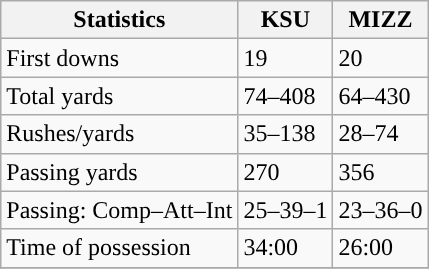<table class="wikitable" style="float: left;">
<tr>
<th>Statistics</th>
<th>KSU</th>
<th>MIZZ</th>
</tr>
<tr>
<td>First downs</td>
<td>19</td>
<td>20</td>
</tr>
<tr>
<td>Total yards</td>
<td>74–408</td>
<td>64–430</td>
</tr>
<tr>
<td>Rushes/yards</td>
<td>35–138</td>
<td>28–74</td>
</tr>
<tr>
<td>Passing yards</td>
<td>270</td>
<td>356</td>
</tr>
<tr>
<td>Passing: Comp–Att–Int</td>
<td>25–39–1</td>
<td>23–36–0</td>
</tr>
<tr>
<td>Time of possession</td>
<td>34:00</td>
<td>26:00</td>
</tr>
<tr>
</tr>
</table>
